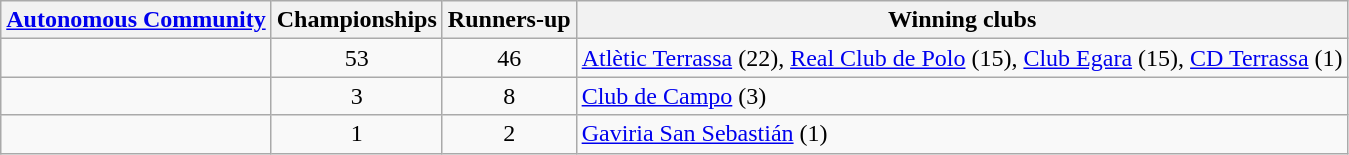<table class="wikitable">
<tr>
<th><a href='#'>Autonomous Community</a></th>
<th>Championships</th>
<th>Runners-up</th>
<th>Winning clubs</th>
</tr>
<tr>
<td></td>
<td align=center>53</td>
<td align=center>46</td>
<td><a href='#'>Atlètic Terrassa</a> (22), <a href='#'>Real Club de Polo</a> (15), <a href='#'>Club Egara</a> (15), <a href='#'>CD Terrassa</a> (1)</td>
</tr>
<tr>
<td></td>
<td align=center>3</td>
<td align=center>8</td>
<td><a href='#'>Club de Campo</a> (3)</td>
</tr>
<tr>
<td></td>
<td align=center>1</td>
<td align=center>2</td>
<td><a href='#'>Gaviria San Sebastián</a> (1)</td>
</tr>
</table>
